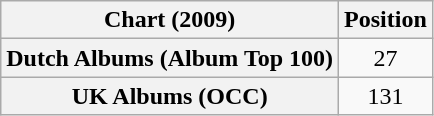<table class="wikitable sortable plainrowheaders" style="text-align:center">
<tr>
<th scope="col">Chart (2009)</th>
<th scope="col">Position</th>
</tr>
<tr>
<th scope="row">Dutch Albums (Album Top 100)</th>
<td>27</td>
</tr>
<tr>
<th scope="row">UK Albums (OCC)</th>
<td>131</td>
</tr>
</table>
